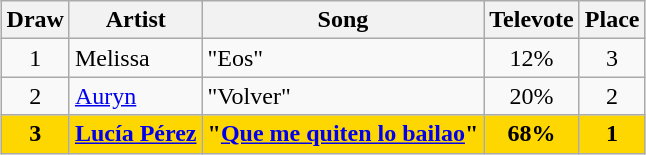<table class="sortable wikitable" style="margin: 1em auto 1em auto; text-align:center">
<tr>
<th>Draw</th>
<th>Artist</th>
<th>Song</th>
<th>Televote</th>
<th>Place</th>
</tr>
<tr>
<td>1</td>
<td align="left">Melissa</td>
<td align="left">"Eos"</td>
<td>12%</td>
<td>3</td>
</tr>
<tr>
<td>2</td>
<td align="left"><a href='#'>Auryn</a></td>
<td align="left">"Volver"</td>
<td>20%</td>
<td>2</td>
</tr>
<tr style="font-weight:bold;background:gold;">
<td>3</td>
<td align="left"><a href='#'>Lucía Pérez</a></td>
<td align="left">"<a href='#'>Que me quiten lo bailao</a>"</td>
<td>68%</td>
<td>1</td>
</tr>
</table>
